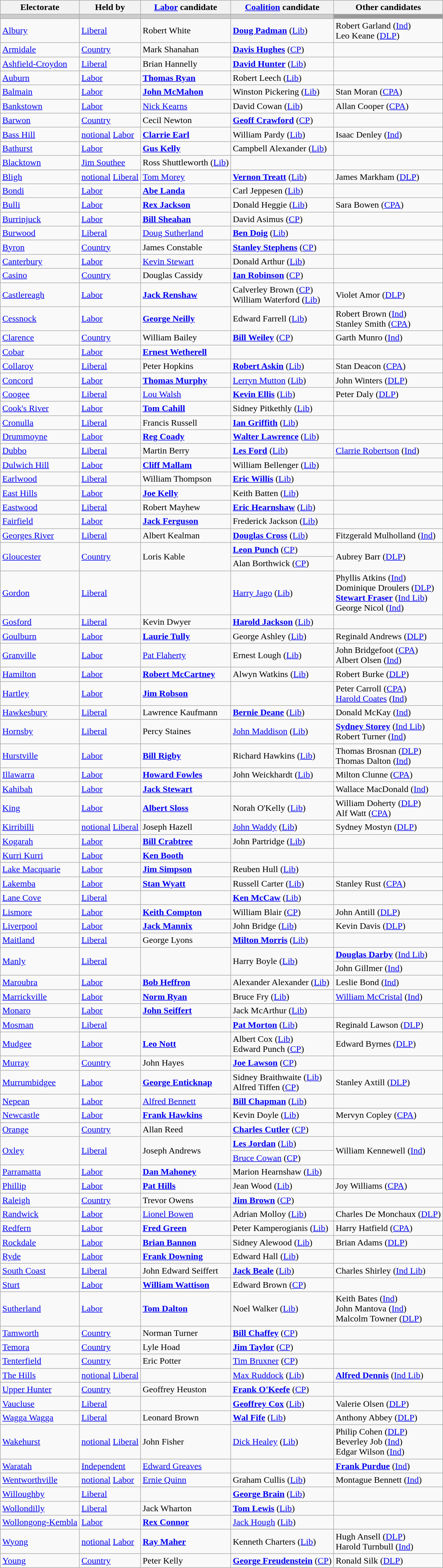<table class="wikitable">
<tr>
<th>Electorate</th>
<th>Held by</th>
<th><a href='#'>Labor</a> candidate</th>
<th><a href='#'>Coalition</a> candidate</th>
<th>Other candidates</th>
</tr>
<tr bgcolor="#cccccc">
<td></td>
<td></td>
<td></td>
<td></td>
<td bgcolor="#999999"></td>
</tr>
<tr>
<td><a href='#'>Albury</a></td>
<td><a href='#'>Liberal</a></td>
<td>Robert White</td>
<td><strong><a href='#'>Doug Padman</a></strong> (<a href='#'>Lib</a>)</td>
<td>Robert Garland (<a href='#'>Ind</a>)<br>Leo Keane (<a href='#'>DLP</a>)</td>
</tr>
<tr>
<td><a href='#'>Armidale</a></td>
<td><a href='#'>Country</a></td>
<td>Mark Shanahan</td>
<td><strong><a href='#'>Davis Hughes</a></strong> (<a href='#'>CP</a>)</td>
<td></td>
</tr>
<tr>
<td><a href='#'>Ashfield-Croydon</a></td>
<td><a href='#'>Liberal</a></td>
<td>Brian Hannelly</td>
<td><strong><a href='#'>David Hunter</a></strong> (<a href='#'>Lib</a>)</td>
<td></td>
</tr>
<tr>
<td><a href='#'>Auburn</a></td>
<td><a href='#'>Labor</a></td>
<td><strong><a href='#'>Thomas Ryan</a></strong></td>
<td>Robert Leech (<a href='#'>Lib</a>)</td>
<td></td>
</tr>
<tr>
<td><a href='#'>Balmain</a></td>
<td><a href='#'>Labor</a></td>
<td><strong><a href='#'>John McMahon</a></strong></td>
<td>Winston Pickering (<a href='#'>Lib</a>)</td>
<td>Stan Moran (<a href='#'>CPA</a>)</td>
</tr>
<tr>
<td><a href='#'>Bankstown</a></td>
<td><a href='#'>Labor</a></td>
<td><a href='#'>Nick Kearns</a></td>
<td>David Cowan (<a href='#'>Lib</a>)</td>
<td>Allan Cooper (<a href='#'>CPA</a>)</td>
</tr>
<tr>
<td><a href='#'>Barwon</a></td>
<td><a href='#'>Country</a></td>
<td>Cecil Newton</td>
<td><strong><a href='#'>Geoff Crawford</a></strong> (<a href='#'>CP</a>)</td>
<td></td>
</tr>
<tr>
<td><a href='#'>Bass Hill</a></td>
<td><a href='#'>notional</a> <a href='#'>Labor</a></td>
<td><strong><a href='#'>Clarrie Earl</a></strong></td>
<td>William Pardy (<a href='#'>Lib</a>)</td>
<td>Isaac Denley (<a href='#'>Ind</a>)</td>
</tr>
<tr>
<td><a href='#'>Bathurst</a></td>
<td><a href='#'>Labor</a></td>
<td><strong><a href='#'>Gus Kelly</a></strong></td>
<td>Campbell Alexander (<a href='#'>Lib</a>)</td>
<td></td>
</tr>
<tr>
<td><a href='#'>Blacktown</a></td>
<td><a href='#'>Jim Southee</a></td>
<td>Ross Shuttleworth (<a href='#'>Lib</a>)</td>
<td></td>
</tr>
<tr>
<td><a href='#'>Bligh</a></td>
<td><a href='#'>notional</a> <a href='#'>Liberal</a></td>
<td><a href='#'>Tom Morey</a></td>
<td><strong><a href='#'>Vernon Treatt</a></strong> (<a href='#'>Lib</a>)</td>
<td>James Markham (<a href='#'>DLP</a>)</td>
</tr>
<tr>
<td><a href='#'>Bondi</a></td>
<td><a href='#'>Labor</a></td>
<td><strong><a href='#'>Abe Landa</a></strong></td>
<td>Carl Jeppesen (<a href='#'>Lib</a>)</td>
<td></td>
</tr>
<tr>
<td><a href='#'>Bulli</a></td>
<td><a href='#'>Labor</a></td>
<td><strong><a href='#'>Rex Jackson</a></strong></td>
<td>Donald Heggie (<a href='#'>Lib</a>)</td>
<td>Sara Bowen (<a href='#'>CPA</a>)</td>
</tr>
<tr>
<td><a href='#'>Burrinjuck</a></td>
<td><a href='#'>Labor</a></td>
<td><strong><a href='#'>Bill Sheahan</a></strong></td>
<td>David Asimus (<a href='#'>CP</a>)</td>
<td></td>
</tr>
<tr>
<td><a href='#'>Burwood</a></td>
<td><a href='#'>Liberal</a></td>
<td><a href='#'>Doug Sutherland</a></td>
<td><strong><a href='#'>Ben Doig</a></strong> (<a href='#'>Lib</a>)</td>
<td></td>
</tr>
<tr>
<td><a href='#'>Byron</a></td>
<td><a href='#'>Country</a></td>
<td>James Constable</td>
<td><strong><a href='#'>Stanley Stephens</a></strong> (<a href='#'>CP</a>)</td>
<td></td>
</tr>
<tr>
<td><a href='#'>Canterbury</a></td>
<td><a href='#'>Labor</a></td>
<td><a href='#'>Kevin Stewart</a></td>
<td>Donald Arthur (<a href='#'>Lib</a>)</td>
<td></td>
</tr>
<tr>
<td><a href='#'>Casino</a></td>
<td><a href='#'>Country</a></td>
<td>Douglas Cassidy</td>
<td><strong><a href='#'>Ian Robinson</a></strong> (<a href='#'>CP</a>)</td>
<td></td>
</tr>
<tr>
<td><a href='#'>Castlereagh</a></td>
<td><a href='#'>Labor</a></td>
<td><strong><a href='#'>Jack Renshaw</a></strong></td>
<td>Calverley Brown (<a href='#'>CP</a>)<br>William Waterford (<a href='#'>Lib</a>)</td>
<td>Violet Amor (<a href='#'>DLP</a>)</td>
</tr>
<tr>
<td><a href='#'>Cessnock</a></td>
<td><a href='#'>Labor</a></td>
<td><strong><a href='#'>George Neilly</a></strong></td>
<td>Edward Farrell (<a href='#'>Lib</a>)</td>
<td>Robert Brown (<a href='#'>Ind</a>)<br>Stanley Smith (<a href='#'>CPA</a>)</td>
</tr>
<tr>
<td><a href='#'>Clarence</a></td>
<td><a href='#'>Country</a></td>
<td>William Bailey</td>
<td><strong><a href='#'>Bill Weiley</a></strong> (<a href='#'>CP</a>)</td>
<td>Garth Munro (<a href='#'>Ind</a>)</td>
</tr>
<tr>
<td><a href='#'>Cobar</a></td>
<td><a href='#'>Labor</a></td>
<td><strong><a href='#'>Ernest Wetherell</a></strong></td>
<td></td>
<td></td>
</tr>
<tr>
<td><a href='#'>Collaroy</a></td>
<td><a href='#'>Liberal</a></td>
<td>Peter Hopkins</td>
<td><strong><a href='#'>Robert Askin</a></strong> (<a href='#'>Lib</a>)</td>
<td>Stan Deacon (<a href='#'>CPA</a>)</td>
</tr>
<tr>
<td><a href='#'>Concord</a></td>
<td><a href='#'>Labor</a></td>
<td><strong><a href='#'>Thomas Murphy</a></strong></td>
<td><a href='#'>Lerryn Mutton</a> (<a href='#'>Lib</a>)</td>
<td>John Winters (<a href='#'>DLP</a>)</td>
</tr>
<tr>
<td><a href='#'>Coogee</a></td>
<td><a href='#'>Liberal</a></td>
<td><a href='#'>Lou Walsh</a></td>
<td><strong><a href='#'>Kevin Ellis</a></strong> (<a href='#'>Lib</a>)</td>
<td>Peter Daly (<a href='#'>DLP</a>)</td>
</tr>
<tr>
<td><a href='#'>Cook's River</a></td>
<td><a href='#'>Labor</a></td>
<td><strong><a href='#'>Tom Cahill</a></strong></td>
<td>Sidney Pitkethly (<a href='#'>Lib</a>)</td>
<td></td>
</tr>
<tr>
<td><a href='#'>Cronulla</a></td>
<td><a href='#'>Liberal</a></td>
<td>Francis Russell</td>
<td><strong><a href='#'>Ian Griffith</a></strong> (<a href='#'>Lib</a>)</td>
<td></td>
</tr>
<tr>
<td><a href='#'>Drummoyne</a></td>
<td><a href='#'>Labor</a></td>
<td><strong><a href='#'>Reg Coady</a></strong></td>
<td><strong><a href='#'>Walter Lawrence</a></strong> (<a href='#'>Lib</a>)</td>
<td></td>
</tr>
<tr>
<td><a href='#'>Dubbo</a></td>
<td><a href='#'>Liberal</a></td>
<td>Martin Berry</td>
<td><strong><a href='#'>Les Ford</a></strong> (<a href='#'>Lib</a>)</td>
<td><a href='#'>Clarrie Robertson</a> (<a href='#'>Ind</a>)</td>
</tr>
<tr>
<td><a href='#'>Dulwich Hill</a></td>
<td><a href='#'>Labor</a></td>
<td><strong><a href='#'>Cliff Mallam</a></strong></td>
<td>William Bellenger (<a href='#'>Lib</a>)</td>
<td></td>
</tr>
<tr>
<td><a href='#'>Earlwood</a></td>
<td><a href='#'>Liberal</a></td>
<td>William Thompson</td>
<td><strong><a href='#'>Eric Willis</a></strong> (<a href='#'>Lib</a>)</td>
<td></td>
</tr>
<tr>
<td><a href='#'>East Hills</a></td>
<td><a href='#'>Labor</a></td>
<td><strong><a href='#'>Joe Kelly</a></strong></td>
<td>Keith Batten (<a href='#'>Lib</a>)</td>
<td></td>
</tr>
<tr>
<td><a href='#'>Eastwood</a></td>
<td><a href='#'>Liberal</a></td>
<td>Robert Mayhew</td>
<td><strong><a href='#'>Eric Hearnshaw</a></strong> (<a href='#'>Lib</a>)</td>
<td></td>
</tr>
<tr>
<td><a href='#'>Fairfield</a></td>
<td><a href='#'>Labor</a></td>
<td><strong><a href='#'>Jack Ferguson</a></strong></td>
<td>Frederick Jackson (<a href='#'>Lib</a>)</td>
<td></td>
</tr>
<tr>
<td><a href='#'>Georges River</a></td>
<td><a href='#'>Liberal</a></td>
<td>Albert Kealman</td>
<td><strong><a href='#'>Douglas Cross</a></strong> (<a href='#'>Lib</a>)</td>
<td>Fitzgerald Mulholland (<a href='#'>Ind</a>)</td>
</tr>
<tr>
<td rowspan="2"><a href='#'>Gloucester</a></td>
<td rowspan="2"><a href='#'>Country</a></td>
<td rowspan="2">Loris Kable</td>
<td><strong><a href='#'>Leon Punch</a></strong> (<a href='#'>CP</a>)</td>
<td rowspan="2">Aubrey Barr (<a href='#'>DLP</a>)</td>
</tr>
<tr>
<td>Alan Borthwick (<a href='#'>CP</a>)</td>
</tr>
<tr>
<td><a href='#'>Gordon</a></td>
<td><a href='#'>Liberal</a></td>
<td></td>
<td><a href='#'>Harry Jago</a> (<a href='#'>Lib</a>)</td>
<td>Phyllis Atkins (<a href='#'>Ind</a>)<br>Dominique Droulers (<a href='#'>DLP</a>)<br><strong><a href='#'>Stewart Fraser</a></strong> (<a href='#'>Ind Lib</a>)<br>George Nicol (<a href='#'>Ind</a>)</td>
</tr>
<tr>
<td><a href='#'>Gosford</a></td>
<td><a href='#'>Liberal</a></td>
<td>Kevin Dwyer</td>
<td><strong><a href='#'>Harold Jackson</a></strong> (<a href='#'>Lib</a>)</td>
<td></td>
</tr>
<tr>
<td><a href='#'>Goulburn</a></td>
<td><a href='#'>Labor</a></td>
<td><strong><a href='#'>Laurie Tully</a></strong></td>
<td>George Ashley (<a href='#'>Lib</a>)</td>
<td>Reginald Andrews (<a href='#'>DLP</a>)</td>
</tr>
<tr>
<td><a href='#'>Granville</a></td>
<td><a href='#'>Labor</a></td>
<td><a href='#'>Pat Flaherty</a></td>
<td>Ernest Lough (<a href='#'>Lib</a>)</td>
<td>John Bridgefoot (<a href='#'>CPA</a>)<br>Albert Olsen (<a href='#'>Ind</a>)</td>
</tr>
<tr>
<td><a href='#'>Hamilton</a></td>
<td><a href='#'>Labor</a></td>
<td><strong><a href='#'>Robert McCartney</a></strong></td>
<td>Alwyn Watkins (<a href='#'>Lib</a>)</td>
<td>Robert Burke (<a href='#'>DLP</a>)</td>
</tr>
<tr>
<td><a href='#'>Hartley</a></td>
<td><a href='#'>Labor</a></td>
<td><strong><a href='#'>Jim Robson</a></strong></td>
<td></td>
<td>Peter Carroll (<a href='#'>CPA</a>)<br><a href='#'>Harold Coates</a> (<a href='#'>Ind</a>)</td>
</tr>
<tr>
<td><a href='#'>Hawkesbury</a></td>
<td><a href='#'>Liberal</a></td>
<td>Lawrence Kaufmann</td>
<td><strong><a href='#'>Bernie Deane</a></strong> (<a href='#'>Lib</a>)</td>
<td>Donald McKay (<a href='#'>Ind</a>)</td>
</tr>
<tr>
<td><a href='#'>Hornsby</a></td>
<td><a href='#'>Liberal</a></td>
<td>Percy Staines</td>
<td><a href='#'>John Maddison</a> (<a href='#'>Lib</a>)</td>
<td><strong><a href='#'>Sydney Storey</a></strong> (<a href='#'>Ind Lib</a>)<br>Robert Turner (<a href='#'>Ind</a>)</td>
</tr>
<tr>
<td><a href='#'>Hurstville</a></td>
<td><a href='#'>Labor</a></td>
<td><strong><a href='#'>Bill Rigby</a></strong></td>
<td>Richard Hawkins (<a href='#'>Lib</a>)</td>
<td>Thomas Brosnan (<a href='#'>DLP</a>)<br>Thomas Dalton (<a href='#'>Ind</a>)</td>
</tr>
<tr>
<td><a href='#'>Illawarra</a></td>
<td><a href='#'>Labor</a></td>
<td><strong><a href='#'>Howard Fowles</a></strong></td>
<td>John Weickhardt (<a href='#'>Lib</a>)</td>
<td>Milton Clunne (<a href='#'>CPA</a>)</td>
</tr>
<tr>
<td><a href='#'>Kahibah</a></td>
<td><a href='#'>Labor</a></td>
<td><strong><a href='#'>Jack Stewart</a></strong></td>
<td></td>
<td>Wallace MacDonald (<a href='#'>Ind</a>)</td>
</tr>
<tr>
<td><a href='#'>King</a></td>
<td><a href='#'>Labor</a></td>
<td><strong><a href='#'>Albert Sloss</a></strong></td>
<td>Norah O'Kelly (<a href='#'>Lib</a>)</td>
<td>William Doherty (<a href='#'>DLP</a>)<br>Alf Watt (<a href='#'>CPA</a>)</td>
</tr>
<tr>
<td><a href='#'>Kirribilli</a></td>
<td><a href='#'>notional</a> <a href='#'>Liberal</a></td>
<td>Joseph Hazell</td>
<td><a href='#'>John Waddy</a> (<a href='#'>Lib</a>)</td>
<td>Sydney Mostyn (<a href='#'>DLP</a>)</td>
</tr>
<tr>
<td><a href='#'>Kogarah</a></td>
<td><a href='#'>Labor</a></td>
<td><strong><a href='#'>Bill Crabtree</a></strong></td>
<td>John Partridge (<a href='#'>Lib</a>)</td>
<td></td>
</tr>
<tr>
<td><a href='#'>Kurri Kurri</a></td>
<td><a href='#'>Labor</a></td>
<td><strong><a href='#'>Ken Booth</a></strong></td>
<td></td>
<td></td>
</tr>
<tr>
<td><a href='#'>Lake Macquarie</a></td>
<td><a href='#'>Labor</a></td>
<td><strong><a href='#'>Jim Simpson</a></strong></td>
<td>Reuben Hull (<a href='#'>Lib</a>)</td>
<td></td>
</tr>
<tr>
<td><a href='#'>Lakemba</a></td>
<td><a href='#'>Labor</a></td>
<td><strong><a href='#'>Stan Wyatt</a></strong></td>
<td>Russell Carter (<a href='#'>Lib</a>)</td>
<td>Stanley Rust (<a href='#'>CPA</a>)</td>
</tr>
<tr>
<td><a href='#'>Lane Cove</a></td>
<td><a href='#'>Liberal</a></td>
<td></td>
<td><strong><a href='#'>Ken McCaw</a></strong> (<a href='#'>Lib</a>)</td>
<td></td>
</tr>
<tr>
<td><a href='#'>Lismore</a></td>
<td><a href='#'>Labor</a></td>
<td><strong><a href='#'>Keith Compton</a></strong></td>
<td>William Blair (<a href='#'>CP</a>)</td>
<td>John Antill (<a href='#'>DLP</a>)</td>
</tr>
<tr>
<td><a href='#'>Liverpool</a></td>
<td><a href='#'>Labor</a></td>
<td><strong><a href='#'>Jack Mannix</a></strong></td>
<td>John Bridge (<a href='#'>Lib</a>)</td>
<td>Kevin Davis (<a href='#'>DLP</a>)</td>
</tr>
<tr>
<td><a href='#'>Maitland</a></td>
<td><a href='#'>Liberal</a></td>
<td>George Lyons</td>
<td><strong><a href='#'>Milton Morris</a></strong> (<a href='#'>Lib</a>)</td>
<td></td>
</tr>
<tr>
<td rowspan="2"><a href='#'>Manly</a></td>
<td rowspan="2"><a href='#'>Liberal</a></td>
<td rowspan="2"></td>
<td rowspan="2">Harry Boyle (<a href='#'>Lib</a>)</td>
<td><strong><a href='#'>Douglas Darby</a></strong> (<a href='#'>Ind Lib</a>)</td>
</tr>
<tr>
<td>John Gillmer (<a href='#'>Ind</a>)</td>
</tr>
<tr>
<td><a href='#'>Maroubra</a></td>
<td><a href='#'>Labor</a></td>
<td><strong><a href='#'>Bob Heffron</a></strong></td>
<td>Alexander Alexander (<a href='#'>Lib</a>)</td>
<td>Leslie Bond (<a href='#'>Ind</a>)</td>
</tr>
<tr>
<td><a href='#'>Marrickville</a></td>
<td><a href='#'>Labor</a></td>
<td><strong><a href='#'>Norm Ryan</a></strong></td>
<td>Bruce Fry (<a href='#'>Lib</a>)</td>
<td><a href='#'>William McCristal</a> (<a href='#'>Ind</a>)</td>
</tr>
<tr>
<td><a href='#'>Monaro</a></td>
<td><a href='#'>Labor</a></td>
<td><strong><a href='#'>John Seiffert</a></strong></td>
<td>Jack McArthur (<a href='#'>Lib</a>)</td>
<td></td>
</tr>
<tr>
<td><a href='#'>Mosman</a></td>
<td><a href='#'>Liberal</a></td>
<td></td>
<td><strong><a href='#'>Pat Morton</a></strong> (<a href='#'>Lib</a>)</td>
<td>Reginald Lawson (<a href='#'>DLP</a>)</td>
</tr>
<tr>
<td><a href='#'>Mudgee</a></td>
<td><a href='#'>Labor</a></td>
<td><strong><a href='#'>Leo Nott</a></strong></td>
<td>Albert Cox (<a href='#'>Lib</a>)<br>Edward Punch (<a href='#'>CP</a>)</td>
<td>Edward Byrnes (<a href='#'>DLP</a>)</td>
</tr>
<tr>
<td><a href='#'>Murray</a></td>
<td><a href='#'>Country</a></td>
<td>John Hayes</td>
<td><strong><a href='#'>Joe Lawson</a></strong> (<a href='#'>CP</a>)</td>
<td></td>
</tr>
<tr>
<td><a href='#'>Murrumbidgee</a></td>
<td><a href='#'>Labor</a></td>
<td><strong><a href='#'>George Enticknap</a></strong></td>
<td>Sidney Braithwaite (<a href='#'>Lib</a>)<br>Alfred Tiffen (<a href='#'>CP</a>)</td>
<td>Stanley Axtill (<a href='#'>DLP</a>)</td>
</tr>
<tr>
<td><a href='#'>Nepean</a></td>
<td><a href='#'>Labor</a></td>
<td><a href='#'>Alfred Bennett</a></td>
<td><strong><a href='#'>Bill Chapman</a></strong> (<a href='#'>Lib</a>)</td>
<td></td>
</tr>
<tr>
<td><a href='#'>Newcastle</a></td>
<td><a href='#'>Labor</a></td>
<td><strong><a href='#'>Frank Hawkins</a></strong></td>
<td>Kevin Doyle (<a href='#'>Lib</a>)</td>
<td>Mervyn Copley (<a href='#'>CPA</a>)</td>
</tr>
<tr>
<td><a href='#'>Orange</a></td>
<td><a href='#'>Country</a></td>
<td>Allan Reed</td>
<td><strong><a href='#'>Charles Cutler</a></strong> (<a href='#'>CP</a>)</td>
<td></td>
</tr>
<tr>
<td rowspan="2"><a href='#'>Oxley</a></td>
<td rowspan="2"><a href='#'>Liberal</a></td>
<td rowspan="2">Joseph Andrews</td>
<td><strong><a href='#'>Les Jordan</a></strong> (<a href='#'>Lib</a>)</td>
<td rowspan="2">William Kennewell (<a href='#'>Ind</a>)</td>
</tr>
<tr>
<td><a href='#'>Bruce Cowan</a> (<a href='#'>CP</a>)</td>
</tr>
<tr>
<td><a href='#'>Parramatta</a></td>
<td><a href='#'>Labor</a></td>
<td><strong><a href='#'>Dan Mahoney</a></strong></td>
<td>Marion Hearnshaw (<a href='#'>Lib</a>)</td>
<td></td>
</tr>
<tr>
<td><a href='#'>Phillip</a></td>
<td><a href='#'>Labor</a></td>
<td><strong><a href='#'>Pat Hills</a></strong></td>
<td>Jean Wood (<a href='#'>Lib</a>)</td>
<td>Joy Williams (<a href='#'>CPA</a>)</td>
</tr>
<tr>
<td><a href='#'>Raleigh</a></td>
<td><a href='#'>Country</a></td>
<td>Trevor Owens</td>
<td><strong><a href='#'>Jim Brown</a></strong> (<a href='#'>CP</a>)</td>
<td></td>
</tr>
<tr>
<td><a href='#'>Randwick</a></td>
<td><a href='#'>Labor</a></td>
<td><a href='#'>Lionel Bowen</a></td>
<td>Adrian Molloy (<a href='#'>Lib</a>)</td>
<td>Charles De Monchaux (<a href='#'>DLP</a>)</td>
</tr>
<tr>
<td><a href='#'>Redfern</a></td>
<td><a href='#'>Labor</a></td>
<td><strong><a href='#'>Fred Green</a></strong></td>
<td>Peter Kamperogianis (<a href='#'>Lib</a>)</td>
<td>Harry Hatfield (<a href='#'>CPA</a>)</td>
</tr>
<tr>
<td><a href='#'>Rockdale</a></td>
<td><a href='#'>Labor</a></td>
<td><strong><a href='#'>Brian Bannon</a></strong></td>
<td>Sidney Alewood (<a href='#'>Lib</a>)</td>
<td>Brian Adams (<a href='#'>DLP</a>)</td>
</tr>
<tr>
<td><a href='#'>Ryde</a></td>
<td><a href='#'>Labor</a></td>
<td><strong><a href='#'>Frank Downing</a></strong></td>
<td>Edward Hall (<a href='#'>Lib</a>)</td>
<td></td>
</tr>
<tr>
<td><a href='#'>South Coast</a></td>
<td><a href='#'>Liberal</a></td>
<td>John Edward Seiffert</td>
<td><strong><a href='#'>Jack Beale</a></strong> (<a href='#'>Lib</a>)</td>
<td>Charles Shirley (<a href='#'>Ind Lib</a>)</td>
</tr>
<tr>
<td><a href='#'>Sturt</a></td>
<td><a href='#'>Labor</a></td>
<td><strong><a href='#'>William Wattison</a></strong></td>
<td>Edward Brown (<a href='#'>CP</a>)</td>
<td></td>
</tr>
<tr>
<td><a href='#'>Sutherland</a></td>
<td><a href='#'>Labor</a></td>
<td><strong><a href='#'>Tom Dalton</a></strong></td>
<td>Noel Walker (<a href='#'>Lib</a>)</td>
<td>Keith Bates (<a href='#'>Ind</a>)<br>John Mantova (<a href='#'>Ind</a>)<br>Malcolm Towner (<a href='#'>DLP</a>)</td>
</tr>
<tr>
<td><a href='#'>Tamworth</a></td>
<td><a href='#'>Country</a></td>
<td>Norman Turner</td>
<td><strong><a href='#'>Bill Chaffey</a></strong> (<a href='#'>CP</a>)</td>
<td></td>
</tr>
<tr>
<td><a href='#'>Temora</a></td>
<td><a href='#'>Country</a></td>
<td>Lyle Hoad</td>
<td><strong><a href='#'>Jim Taylor</a></strong> (<a href='#'>CP</a>)</td>
<td></td>
</tr>
<tr>
<td><a href='#'>Tenterfield</a></td>
<td><a href='#'>Country</a></td>
<td>Eric Potter</td>
<td><a href='#'>Tim Bruxner</a> (<a href='#'>CP</a>)</td>
<td></td>
</tr>
<tr>
<td><a href='#'>The Hills</a></td>
<td><a href='#'>notional</a> <a href='#'>Liberal</a></td>
<td></td>
<td><a href='#'>Max Ruddock</a> (<a href='#'>Lib</a>)</td>
<td><strong><a href='#'>Alfred Dennis</a></strong> (<a href='#'>Ind Lib</a>)</td>
</tr>
<tr>
<td><a href='#'>Upper Hunter</a></td>
<td><a href='#'>Country</a></td>
<td>Geoffrey Heuston</td>
<td><strong><a href='#'>Frank O'Keefe</a></strong> (<a href='#'>CP</a>)</td>
<td></td>
</tr>
<tr>
<td><a href='#'>Vaucluse</a></td>
<td><a href='#'>Liberal</a></td>
<td></td>
<td><strong><a href='#'>Geoffrey Cox</a></strong> (<a href='#'>Lib</a>)</td>
<td>Valerie Olsen (<a href='#'>DLP</a>)</td>
</tr>
<tr>
<td><a href='#'>Wagga Wagga</a></td>
<td><a href='#'>Liberal</a></td>
<td>Leonard Brown</td>
<td><strong><a href='#'>Wal Fife</a></strong> (<a href='#'>Lib</a>)</td>
<td>Anthony Abbey (<a href='#'>DLP</a>)</td>
</tr>
<tr>
<td><a href='#'>Wakehurst</a></td>
<td><a href='#'>notional</a> <a href='#'>Liberal</a></td>
<td>John Fisher</td>
<td><a href='#'>Dick Healey</a> (<a href='#'>Lib</a>)</td>
<td>Philip Cohen (<a href='#'>DLP</a>)<br>Beverley Job (<a href='#'>Ind</a>)<br>Edgar Wilson (<a href='#'>Ind</a>)</td>
</tr>
<tr>
<td><a href='#'>Waratah</a></td>
<td><a href='#'>Independent</a></td>
<td><a href='#'>Edward Greaves</a></td>
<td></td>
<td><strong><a href='#'>Frank Purdue</a></strong> (<a href='#'>Ind</a>)</td>
</tr>
<tr>
<td><a href='#'>Wentworthville</a></td>
<td><a href='#'>notional</a> <a href='#'>Labor</a></td>
<td><a href='#'>Ernie Quinn</a></td>
<td>Graham Cullis (<a href='#'>Lib</a>)</td>
<td>Montague Bennett (<a href='#'>Ind</a>)</td>
</tr>
<tr>
<td><a href='#'>Willoughby</a></td>
<td><a href='#'>Liberal</a></td>
<td></td>
<td><strong><a href='#'>George Brain</a></strong> (<a href='#'>Lib</a>)</td>
<td></td>
</tr>
<tr>
<td><a href='#'>Wollondilly</a></td>
<td><a href='#'>Liberal</a></td>
<td>Jack Wharton</td>
<td><strong><a href='#'>Tom Lewis</a></strong> (<a href='#'>Lib</a>)</td>
<td></td>
</tr>
<tr>
<td><a href='#'>Wollongong-Kembla</a></td>
<td><a href='#'>Labor</a></td>
<td><strong><a href='#'>Rex Connor</a></strong></td>
<td><a href='#'>Jack Hough</a> (<a href='#'>Lib</a>)</td>
<td></td>
</tr>
<tr>
<td><a href='#'>Wyong</a></td>
<td><a href='#'>notional</a> <a href='#'>Labor</a></td>
<td><strong><a href='#'>Ray Maher</a></strong></td>
<td>Kenneth Charters (<a href='#'>Lib</a>)</td>
<td>Hugh Ansell (<a href='#'>DLP</a>)<br>Harold Turnbull (<a href='#'>Ind</a>)</td>
</tr>
<tr>
<td><a href='#'>Young</a></td>
<td><a href='#'>Country</a></td>
<td>Peter Kelly</td>
<td><strong><a href='#'>George Freudenstein</a></strong> (<a href='#'>CP</a>)</td>
<td>Ronald Silk (<a href='#'>DLP</a>)</td>
</tr>
</table>
